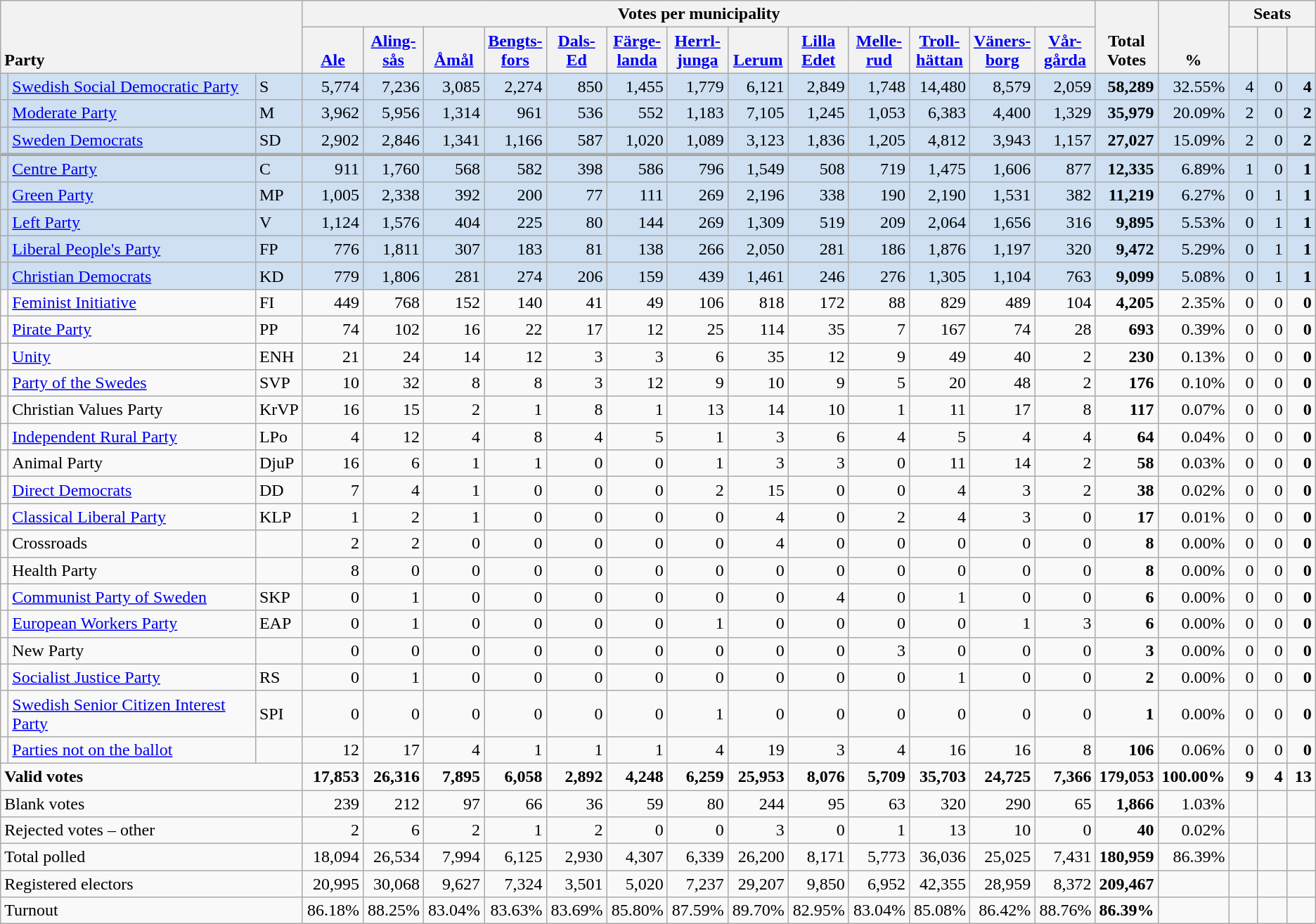<table class="wikitable" border="1" style="text-align:right;">
<tr>
<th style="text-align:left;" valign=bottom rowspan=2 colspan=3>Party</th>
<th colspan=13>Votes per municipality</th>
<th align=center valign=bottom rowspan=2 width="50">Total Votes</th>
<th align=center valign=bottom rowspan=2 width="50">%</th>
<th colspan=3>Seats</th>
</tr>
<tr>
<th align=center valign=bottom width="50"><a href='#'>Ale</a></th>
<th align=center valign=bottom width="50"><a href='#'>Aling- sås</a></th>
<th align=center valign=bottom width="50"><a href='#'>Åmål</a></th>
<th align=center valign=bottom width="50"><a href='#'>Bengts- fors</a></th>
<th align=center valign=bottom width="50"><a href='#'>Dals- Ed</a></th>
<th align=center valign=bottom width="50"><a href='#'>Färge- landa</a></th>
<th align=center valign=bottom width="50"><a href='#'>Herrl- junga</a></th>
<th align=center valign=bottom width="50"><a href='#'>Lerum</a></th>
<th align=center valign=bottom width="50"><a href='#'>Lilla Edet</a></th>
<th align=center valign=bottom width="50"><a href='#'>Melle- rud</a></th>
<th align=center valign=bottom width="50"><a href='#'>Troll- hättan</a></th>
<th align=center valign=bottom width="50"><a href='#'>Väners- borg</a></th>
<th align=center valign=bottom width="50"><a href='#'>Vår- gårda</a></th>
<th align=center valign=bottom width="20"><small></small></th>
<th align=center valign=bottom width="20"><small><a href='#'></a></small></th>
<th align=center valign=bottom width="20"><small></small></th>
</tr>
<tr style="background:#CEE0F2;">
<td></td>
<td align=left style="white-space: nowrap;"><a href='#'>Swedish Social Democratic Party</a></td>
<td align=left>S</td>
<td>5,774</td>
<td>7,236</td>
<td>3,085</td>
<td>2,274</td>
<td>850</td>
<td>1,455</td>
<td>1,779</td>
<td>6,121</td>
<td>2,849</td>
<td>1,748</td>
<td>14,480</td>
<td>8,579</td>
<td>2,059</td>
<td><strong>58,289</strong></td>
<td>32.55%</td>
<td>4</td>
<td>0</td>
<td><strong>4</strong></td>
</tr>
<tr style="background:#CEE0F2;">
<td></td>
<td align=left><a href='#'>Moderate Party</a></td>
<td align=left>M</td>
<td>3,962</td>
<td>5,956</td>
<td>1,314</td>
<td>961</td>
<td>536</td>
<td>552</td>
<td>1,183</td>
<td>7,105</td>
<td>1,245</td>
<td>1,053</td>
<td>6,383</td>
<td>4,400</td>
<td>1,329</td>
<td><strong>35,979</strong></td>
<td>20.09%</td>
<td>2</td>
<td>0</td>
<td><strong>2</strong></td>
</tr>
<tr style="background:#CEE0F2;">
<td></td>
<td align=left><a href='#'>Sweden Democrats</a></td>
<td align=left>SD</td>
<td>2,902</td>
<td>2,846</td>
<td>1,341</td>
<td>1,166</td>
<td>587</td>
<td>1,020</td>
<td>1,089</td>
<td>3,123</td>
<td>1,836</td>
<td>1,205</td>
<td>4,812</td>
<td>3,943</td>
<td>1,157</td>
<td><strong>27,027</strong></td>
<td>15.09%</td>
<td>2</td>
<td>0</td>
<td><strong>2</strong></td>
</tr>
<tr style="background:#CEE0F2; border-top:3px solid darkgray;">
<td></td>
<td align=left><a href='#'>Centre Party</a></td>
<td align=left>C</td>
<td>911</td>
<td>1,760</td>
<td>568</td>
<td>582</td>
<td>398</td>
<td>586</td>
<td>796</td>
<td>1,549</td>
<td>508</td>
<td>719</td>
<td>1,475</td>
<td>1,606</td>
<td>877</td>
<td><strong>12,335</strong></td>
<td>6.89%</td>
<td>1</td>
<td>0</td>
<td><strong>1</strong></td>
</tr>
<tr style="background:#CEE0F2;">
<td></td>
<td align=left><a href='#'>Green Party</a></td>
<td align=left>MP</td>
<td>1,005</td>
<td>2,338</td>
<td>392</td>
<td>200</td>
<td>77</td>
<td>111</td>
<td>269</td>
<td>2,196</td>
<td>338</td>
<td>190</td>
<td>2,190</td>
<td>1,531</td>
<td>382</td>
<td><strong>11,219</strong></td>
<td>6.27%</td>
<td>0</td>
<td>1</td>
<td><strong>1</strong></td>
</tr>
<tr style="background:#CEE0F2;">
<td></td>
<td align=left><a href='#'>Left Party</a></td>
<td align=left>V</td>
<td>1,124</td>
<td>1,576</td>
<td>404</td>
<td>225</td>
<td>80</td>
<td>144</td>
<td>269</td>
<td>1,309</td>
<td>519</td>
<td>209</td>
<td>2,064</td>
<td>1,656</td>
<td>316</td>
<td><strong>9,895</strong></td>
<td>5.53%</td>
<td>0</td>
<td>1</td>
<td><strong>1</strong></td>
</tr>
<tr style="background:#CEE0F2;">
<td></td>
<td align=left><a href='#'>Liberal People's Party</a></td>
<td align=left>FP</td>
<td>776</td>
<td>1,811</td>
<td>307</td>
<td>183</td>
<td>81</td>
<td>138</td>
<td>266</td>
<td>2,050</td>
<td>281</td>
<td>186</td>
<td>1,876</td>
<td>1,197</td>
<td>320</td>
<td><strong>9,472</strong></td>
<td>5.29%</td>
<td>0</td>
<td>1</td>
<td><strong>1</strong></td>
</tr>
<tr style="background:#CEE0F2;">
<td></td>
<td align=left><a href='#'>Christian Democrats</a></td>
<td align=left>KD</td>
<td>779</td>
<td>1,806</td>
<td>281</td>
<td>274</td>
<td>206</td>
<td>159</td>
<td>439</td>
<td>1,461</td>
<td>246</td>
<td>276</td>
<td>1,305</td>
<td>1,104</td>
<td>763</td>
<td><strong>9,099</strong></td>
<td>5.08%</td>
<td>0</td>
<td>1</td>
<td><strong>1</strong></td>
</tr>
<tr>
<td></td>
<td align=left><a href='#'>Feminist Initiative</a></td>
<td align=left>FI</td>
<td>449</td>
<td>768</td>
<td>152</td>
<td>140</td>
<td>41</td>
<td>49</td>
<td>106</td>
<td>818</td>
<td>172</td>
<td>88</td>
<td>829</td>
<td>489</td>
<td>104</td>
<td><strong>4,205</strong></td>
<td>2.35%</td>
<td>0</td>
<td>0</td>
<td><strong>0</strong></td>
</tr>
<tr>
<td></td>
<td align=left><a href='#'>Pirate Party</a></td>
<td align=left>PP</td>
<td>74</td>
<td>102</td>
<td>16</td>
<td>22</td>
<td>17</td>
<td>12</td>
<td>25</td>
<td>114</td>
<td>35</td>
<td>7</td>
<td>167</td>
<td>74</td>
<td>28</td>
<td><strong>693</strong></td>
<td>0.39%</td>
<td>0</td>
<td>0</td>
<td><strong>0</strong></td>
</tr>
<tr>
<td></td>
<td align=left><a href='#'>Unity</a></td>
<td align=left>ENH</td>
<td>21</td>
<td>24</td>
<td>14</td>
<td>12</td>
<td>3</td>
<td>3</td>
<td>6</td>
<td>35</td>
<td>12</td>
<td>9</td>
<td>49</td>
<td>40</td>
<td>2</td>
<td><strong>230</strong></td>
<td>0.13%</td>
<td>0</td>
<td>0</td>
<td><strong>0</strong></td>
</tr>
<tr>
<td></td>
<td align=left><a href='#'>Party of the Swedes</a></td>
<td align=left>SVP</td>
<td>10</td>
<td>32</td>
<td>8</td>
<td>8</td>
<td>3</td>
<td>12</td>
<td>9</td>
<td>10</td>
<td>9</td>
<td>5</td>
<td>20</td>
<td>48</td>
<td>2</td>
<td><strong>176</strong></td>
<td>0.10%</td>
<td>0</td>
<td>0</td>
<td><strong>0</strong></td>
</tr>
<tr>
<td></td>
<td align=left>Christian Values Party</td>
<td align=left>KrVP</td>
<td>16</td>
<td>15</td>
<td>2</td>
<td>1</td>
<td>8</td>
<td>1</td>
<td>13</td>
<td>14</td>
<td>10</td>
<td>1</td>
<td>11</td>
<td>17</td>
<td>8</td>
<td><strong>117</strong></td>
<td>0.07%</td>
<td>0</td>
<td>0</td>
<td><strong>0</strong></td>
</tr>
<tr>
<td></td>
<td align=left><a href='#'>Independent Rural Party</a></td>
<td align=left>LPo</td>
<td>4</td>
<td>12</td>
<td>4</td>
<td>8</td>
<td>4</td>
<td>5</td>
<td>1</td>
<td>3</td>
<td>6</td>
<td>4</td>
<td>5</td>
<td>4</td>
<td>4</td>
<td><strong>64</strong></td>
<td>0.04%</td>
<td>0</td>
<td>0</td>
<td><strong>0</strong></td>
</tr>
<tr>
<td></td>
<td align=left>Animal Party</td>
<td align=left>DjuP</td>
<td>16</td>
<td>6</td>
<td>1</td>
<td>1</td>
<td>0</td>
<td>0</td>
<td>1</td>
<td>3</td>
<td>3</td>
<td>0</td>
<td>11</td>
<td>14</td>
<td>2</td>
<td><strong>58</strong></td>
<td>0.03%</td>
<td>0</td>
<td>0</td>
<td><strong>0</strong></td>
</tr>
<tr>
<td></td>
<td align=left><a href='#'>Direct Democrats</a></td>
<td align=left>DD</td>
<td>7</td>
<td>4</td>
<td>1</td>
<td>0</td>
<td>0</td>
<td>0</td>
<td>2</td>
<td>15</td>
<td>0</td>
<td>0</td>
<td>4</td>
<td>3</td>
<td>2</td>
<td><strong>38</strong></td>
<td>0.02%</td>
<td>0</td>
<td>0</td>
<td><strong>0</strong></td>
</tr>
<tr>
<td></td>
<td align=left><a href='#'>Classical Liberal Party</a></td>
<td align=left>KLP</td>
<td>1</td>
<td>2</td>
<td>1</td>
<td>0</td>
<td>0</td>
<td>0</td>
<td>0</td>
<td>4</td>
<td>0</td>
<td>2</td>
<td>4</td>
<td>3</td>
<td>0</td>
<td><strong>17</strong></td>
<td>0.01%</td>
<td>0</td>
<td>0</td>
<td><strong>0</strong></td>
</tr>
<tr>
<td></td>
<td align=left>Crossroads</td>
<td></td>
<td>2</td>
<td>2</td>
<td>0</td>
<td>0</td>
<td>0</td>
<td>0</td>
<td>0</td>
<td>4</td>
<td>0</td>
<td>0</td>
<td>0</td>
<td>0</td>
<td>0</td>
<td><strong>8</strong></td>
<td>0.00%</td>
<td>0</td>
<td>0</td>
<td><strong>0</strong></td>
</tr>
<tr>
<td></td>
<td align=left>Health Party</td>
<td></td>
<td>8</td>
<td>0</td>
<td>0</td>
<td>0</td>
<td>0</td>
<td>0</td>
<td>0</td>
<td>0</td>
<td>0</td>
<td>0</td>
<td>0</td>
<td>0</td>
<td>0</td>
<td><strong>8</strong></td>
<td>0.00%</td>
<td>0</td>
<td>0</td>
<td><strong>0</strong></td>
</tr>
<tr>
<td></td>
<td align=left><a href='#'>Communist Party of Sweden</a></td>
<td align=left>SKP</td>
<td>0</td>
<td>1</td>
<td>0</td>
<td>0</td>
<td>0</td>
<td>0</td>
<td>0</td>
<td>0</td>
<td>4</td>
<td>0</td>
<td>1</td>
<td>0</td>
<td>0</td>
<td><strong>6</strong></td>
<td>0.00%</td>
<td>0</td>
<td>0</td>
<td><strong>0</strong></td>
</tr>
<tr>
<td></td>
<td align=left><a href='#'>European Workers Party</a></td>
<td align=left>EAP</td>
<td>0</td>
<td>1</td>
<td>0</td>
<td>0</td>
<td>0</td>
<td>0</td>
<td>1</td>
<td>0</td>
<td>0</td>
<td>0</td>
<td>0</td>
<td>1</td>
<td>3</td>
<td><strong>6</strong></td>
<td>0.00%</td>
<td>0</td>
<td>0</td>
<td><strong>0</strong></td>
</tr>
<tr>
<td></td>
<td align=left>New Party</td>
<td></td>
<td>0</td>
<td>0</td>
<td>0</td>
<td>0</td>
<td>0</td>
<td>0</td>
<td>0</td>
<td>0</td>
<td>0</td>
<td>3</td>
<td>0</td>
<td>0</td>
<td>0</td>
<td><strong>3</strong></td>
<td>0.00%</td>
<td>0</td>
<td>0</td>
<td><strong>0</strong></td>
</tr>
<tr>
<td></td>
<td align=left><a href='#'>Socialist Justice Party</a></td>
<td align=left>RS</td>
<td>0</td>
<td>1</td>
<td>0</td>
<td>0</td>
<td>0</td>
<td>0</td>
<td>0</td>
<td>0</td>
<td>0</td>
<td>0</td>
<td>1</td>
<td>0</td>
<td>0</td>
<td><strong>2</strong></td>
<td>0.00%</td>
<td>0</td>
<td>0</td>
<td><strong>0</strong></td>
</tr>
<tr>
<td></td>
<td align=left><a href='#'>Swedish Senior Citizen Interest Party</a></td>
<td align=left>SPI</td>
<td>0</td>
<td>0</td>
<td>0</td>
<td>0</td>
<td>0</td>
<td>0</td>
<td>1</td>
<td>0</td>
<td>0</td>
<td>0</td>
<td>0</td>
<td>0</td>
<td>0</td>
<td><strong>1</strong></td>
<td>0.00%</td>
<td>0</td>
<td>0</td>
<td><strong>0</strong></td>
</tr>
<tr>
<td></td>
<td align=left><a href='#'>Parties not on the ballot</a></td>
<td></td>
<td>12</td>
<td>17</td>
<td>4</td>
<td>1</td>
<td>1</td>
<td>1</td>
<td>4</td>
<td>19</td>
<td>3</td>
<td>4</td>
<td>16</td>
<td>16</td>
<td>8</td>
<td><strong>106</strong></td>
<td>0.06%</td>
<td>0</td>
<td>0</td>
<td><strong>0</strong></td>
</tr>
<tr style="font-weight:bold">
<td align=left colspan=3>Valid votes</td>
<td>17,853</td>
<td>26,316</td>
<td>7,895</td>
<td>6,058</td>
<td>2,892</td>
<td>4,248</td>
<td>6,259</td>
<td>25,953</td>
<td>8,076</td>
<td>5,709</td>
<td>35,703</td>
<td>24,725</td>
<td>7,366</td>
<td>179,053</td>
<td>100.00%</td>
<td>9</td>
<td>4</td>
<td>13</td>
</tr>
<tr>
<td align=left colspan=3>Blank votes</td>
<td>239</td>
<td>212</td>
<td>97</td>
<td>66</td>
<td>36</td>
<td>59</td>
<td>80</td>
<td>244</td>
<td>95</td>
<td>63</td>
<td>320</td>
<td>290</td>
<td>65</td>
<td><strong>1,866</strong></td>
<td>1.03%</td>
<td></td>
<td></td>
<td></td>
</tr>
<tr>
<td align=left colspan=3>Rejected votes – other</td>
<td>2</td>
<td>6</td>
<td>2</td>
<td>1</td>
<td>2</td>
<td>0</td>
<td>0</td>
<td>3</td>
<td>0</td>
<td>1</td>
<td>13</td>
<td>10</td>
<td>0</td>
<td><strong>40</strong></td>
<td>0.02%</td>
<td></td>
<td></td>
<td></td>
</tr>
<tr>
<td align=left colspan=3>Total polled</td>
<td>18,094</td>
<td>26,534</td>
<td>7,994</td>
<td>6,125</td>
<td>2,930</td>
<td>4,307</td>
<td>6,339</td>
<td>26,200</td>
<td>8,171</td>
<td>5,773</td>
<td>36,036</td>
<td>25,025</td>
<td>7,431</td>
<td><strong>180,959</strong></td>
<td>86.39%</td>
<td></td>
<td></td>
<td></td>
</tr>
<tr>
<td align=left colspan=3>Registered electors</td>
<td>20,995</td>
<td>30,068</td>
<td>9,627</td>
<td>7,324</td>
<td>3,501</td>
<td>5,020</td>
<td>7,237</td>
<td>29,207</td>
<td>9,850</td>
<td>6,952</td>
<td>42,355</td>
<td>28,959</td>
<td>8,372</td>
<td><strong>209,467</strong></td>
<td></td>
<td></td>
<td></td>
<td></td>
</tr>
<tr>
<td align=left colspan=3>Turnout</td>
<td>86.18%</td>
<td>88.25%</td>
<td>83.04%</td>
<td>83.63%</td>
<td>83.69%</td>
<td>85.80%</td>
<td>87.59%</td>
<td>89.70%</td>
<td>82.95%</td>
<td>83.04%</td>
<td>85.08%</td>
<td>86.42%</td>
<td>88.76%</td>
<td><strong>86.39%</strong></td>
<td></td>
<td></td>
<td></td>
<td></td>
</tr>
</table>
